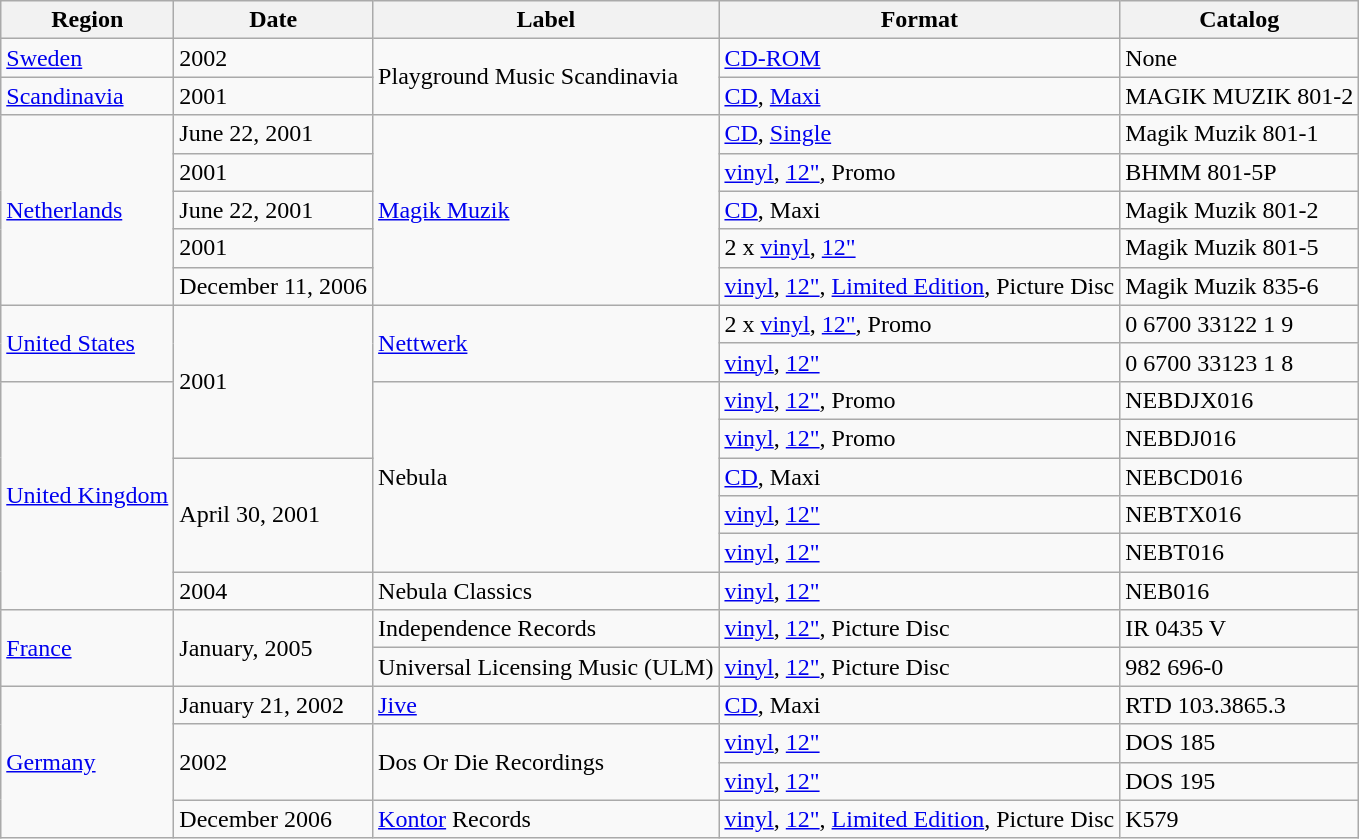<table class="wikitable">
<tr>
<th>Region</th>
<th>Date</th>
<th>Label</th>
<th>Format</th>
<th>Catalog</th>
</tr>
<tr>
<td><a href='#'>Sweden</a></td>
<td>2002</td>
<td rowspan="2">Playground Music Scandinavia</td>
<td><a href='#'>CD-ROM</a></td>
<td>None</td>
</tr>
<tr>
<td><a href='#'>Scandinavia</a></td>
<td>2001</td>
<td><a href='#'>CD</a>, <a href='#'>Maxi</a></td>
<td>MAGIK MUZIK 801-2</td>
</tr>
<tr>
<td rowspan="5"><a href='#'>Netherlands</a></td>
<td>June 22, 2001</td>
<td rowspan="5"><a href='#'>Magik Muzik</a></td>
<td><a href='#'>CD</a>, <a href='#'>Single</a></td>
<td>Magik Muzik 801-1</td>
</tr>
<tr>
<td>2001</td>
<td><a href='#'>vinyl</a>, <a href='#'>12"</a>, Promo</td>
<td>BHMM 801-5P</td>
</tr>
<tr>
<td>June 22, 2001</td>
<td><a href='#'>CD</a>, Maxi</td>
<td>Magik Muzik 801-2</td>
</tr>
<tr>
<td>2001</td>
<td>2 x <a href='#'>vinyl</a>, <a href='#'>12"</a></td>
<td>Magik Muzik 801-5</td>
</tr>
<tr>
<td>December 11, 2006</td>
<td><a href='#'>vinyl</a>, <a href='#'>12"</a>, <a href='#'>Limited Edition</a>, Picture Disc</td>
<td>Magik Muzik 835-6</td>
</tr>
<tr>
<td rowspan="2"><a href='#'>United States</a></td>
<td rowspan="4">2001</td>
<td rowspan="2"><a href='#'>Nettwerk</a></td>
<td>2 x <a href='#'>vinyl</a>, <a href='#'>12"</a>, Promo</td>
<td>0 6700 33122 1 9</td>
</tr>
<tr>
<td><a href='#'>vinyl</a>, <a href='#'>12"</a></td>
<td>0 6700 33123 1 8</td>
</tr>
<tr>
<td rowspan="6"><a href='#'>United Kingdom</a></td>
<td rowspan="5">Nebula</td>
<td><a href='#'>vinyl</a>, <a href='#'>12"</a>, Promo</td>
<td>NEBDJX016</td>
</tr>
<tr>
<td><a href='#'>vinyl</a>, <a href='#'>12"</a>, Promo</td>
<td>NEBDJ016</td>
</tr>
<tr>
<td rowspan="3">April 30, 2001</td>
<td><a href='#'>CD</a>, Maxi</td>
<td>NEBCD016</td>
</tr>
<tr>
<td><a href='#'>vinyl</a>, <a href='#'>12"</a></td>
<td>NEBTX016</td>
</tr>
<tr>
<td><a href='#'>vinyl</a>, <a href='#'>12"</a></td>
<td>NEBT016</td>
</tr>
<tr>
<td>2004</td>
<td>Nebula Classics</td>
<td><a href='#'>vinyl</a>, <a href='#'>12"</a></td>
<td>NEB016</td>
</tr>
<tr>
<td rowspan="2"><a href='#'>France</a></td>
<td rowspan="2">January, 2005</td>
<td>Independence Records</td>
<td><a href='#'>vinyl</a>, <a href='#'>12"</a>, Picture Disc</td>
<td>IR 0435 V</td>
</tr>
<tr>
<td>Universal Licensing Music (ULM)</td>
<td><a href='#'>vinyl</a>, <a href='#'>12"</a>, Picture Disc</td>
<td>982 696-0</td>
</tr>
<tr>
<td rowspan="4"><a href='#'>Germany</a></td>
<td>January 21, 2002</td>
<td><a href='#'>Jive</a></td>
<td><a href='#'>CD</a>, Maxi</td>
<td>RTD 103.3865.3</td>
</tr>
<tr>
<td rowspan="2">2002</td>
<td rowspan="2">Dos Or Die Recordings</td>
<td><a href='#'>vinyl</a>, <a href='#'>12"</a></td>
<td>DOS 185</td>
</tr>
<tr>
<td><a href='#'>vinyl</a>, <a href='#'>12"</a></td>
<td>DOS 195</td>
</tr>
<tr>
<td>December 2006</td>
<td><a href='#'>Kontor</a> Records</td>
<td><a href='#'>vinyl</a>, <a href='#'>12"</a>, <a href='#'>Limited Edition</a>, Picture Disc</td>
<td>K579</td>
</tr>
</table>
